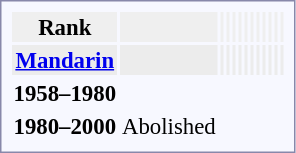<table style="border:1px solid #8888aa; background-color:#f7f8ff; padding:5px; font-size:95%; margin: 0px 12px 12px 0px; text-align:center;">
<tr style="background:#efefef;">
<td><strong>Rank</strong></td>
<td colspan=2></td>
<td colspan=1></td>
<td colspan=1></td>
<td colspan=2></td>
<td colspan=2></td>
<td colspan=2></td>
<td colspan=2></td>
<td colspan=2></td>
<td colspan=2></td>
<td colspan=2></td>
<td colspan=2></td>
<td colspan=2></td>
</tr>
<tr bgcolor=#ececec>
<th><a href='#'>Mandarin</a></th>
<td colspan=2></td>
<td colspan=1></td>
<td colspan=1></td>
<td colspan=2></td>
<td colspan=2></td>
<td colspan=2></td>
<td colspan=2></td>
<td colspan=2></td>
<td colspan=2></td>
<td colspan=2></td>
<td colspan=2></td>
<td colspan=2></td>
</tr>
<tr>
<th>1958–1980</th>
<td colspan=2></td>
<td colspan=1></td>
<td colspan=1></td>
<td colspan=2></td>
<td colspan=2></td>
<td colspan=2></td>
<td colspan=2></td>
<td colspan=2></td>
<td colspan=2></td>
<td colspan=2></td>
<td colspan=2></td>
<td colspan=2></td>
</tr>
<tr>
<th>1980–2000</th>
<td colspan=2>Abolished</td>
<td colspan=1></td>
<td colspan=1></td>
<td colspan=2></td>
<td colspan=2></td>
<td colspan=2></td>
<td colspan=2></td>
<td colspan=2></td>
<td colspan=2></td>
<td colspan=2></td>
<td colspan=2></td>
<td colspan=2></td>
</tr>
</table>
